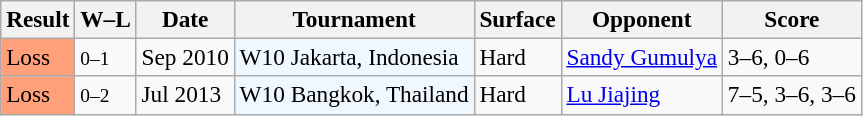<table class="sortable wikitable" style=font-size:97%>
<tr>
<th>Result</th>
<th class="unsortable">W–L</th>
<th>Date</th>
<th>Tournament</th>
<th>Surface</th>
<th>Opponent</th>
<th class="unsortable">Score</th>
</tr>
<tr>
<td bgcolor="FFA07A">Loss</td>
<td><small>0–1</small></td>
<td>Sep 2010</td>
<td bgcolor=#f0f8ff>W10 Jakarta, Indonesia</td>
<td>Hard</td>
<td> <a href='#'>Sandy Gumulya</a></td>
<td>3–6, 0–6</td>
</tr>
<tr>
<td bgcolor="FFA07A">Loss</td>
<td><small>0–2</small></td>
<td>Jul 2013</td>
<td bgcolor=#f0f8ff>W10 Bangkok, Thailand</td>
<td>Hard</td>
<td> <a href='#'>Lu Jiajing</a></td>
<td>7–5, 3–6, 3–6</td>
</tr>
</table>
